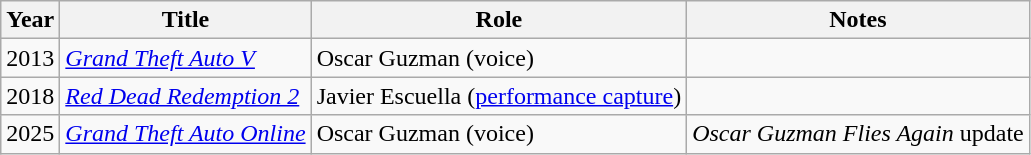<table class="wikitable plainrowheaders sortable" style="margin–right: 0;">
<tr>
<th>Year</th>
<th>Title</th>
<th>Role</th>
<th>Notes</th>
</tr>
<tr>
<td>2013</td>
<td><em><a href='#'>Grand Theft Auto V</a></em></td>
<td>Oscar Guzman (voice)</td>
<td></td>
</tr>
<tr>
<td>2018</td>
<td><em><a href='#'>Red Dead Redemption 2</a></em></td>
<td>Javier Escuella (<a href='#'>performance capture</a>)</td>
<td></td>
</tr>
<tr>
<td>2025</td>
<td><em><a href='#'>Grand Theft Auto Online</a></em></td>
<td>Oscar Guzman (voice)</td>
<td><em>Oscar Guzman Flies Again</em> update</td>
</tr>
</table>
